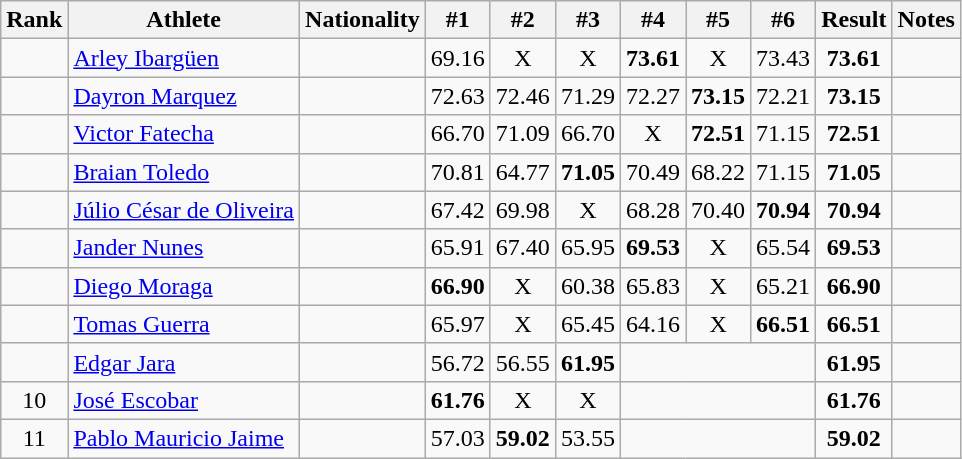<table class="wikitable sortable" style="text-align:center">
<tr>
<th>Rank</th>
<th>Athlete</th>
<th>Nationality</th>
<th>#1</th>
<th>#2</th>
<th>#3</th>
<th>#4</th>
<th>#5</th>
<th>#6</th>
<th>Result</th>
<th>Notes</th>
</tr>
<tr>
<td></td>
<td align=left><a href='#'>Arley Ibargüen</a></td>
<td align=left></td>
<td>69.16</td>
<td>X</td>
<td>X</td>
<td><strong>73.61</strong></td>
<td>X</td>
<td>73.43</td>
<td><strong>73.61</strong></td>
<td></td>
</tr>
<tr>
<td></td>
<td align=left><a href='#'>Dayron Marquez</a></td>
<td align=left></td>
<td>72.63</td>
<td>72.46</td>
<td>71.29</td>
<td>72.27</td>
<td><strong>73.15</strong></td>
<td>72.21</td>
<td><strong>73.15</strong></td>
<td></td>
</tr>
<tr>
<td></td>
<td align=left><a href='#'>Victor Fatecha</a></td>
<td align=left></td>
<td>66.70</td>
<td>71.09</td>
<td>66.70</td>
<td>X</td>
<td><strong>72.51</strong></td>
<td>71.15</td>
<td><strong>72.51</strong></td>
<td></td>
</tr>
<tr>
<td></td>
<td align=left><a href='#'>Braian Toledo</a></td>
<td align=left></td>
<td>70.81</td>
<td>64.77</td>
<td><strong>71.05</strong></td>
<td>70.49</td>
<td>68.22</td>
<td>71.15</td>
<td><strong>71.05</strong></td>
<td></td>
</tr>
<tr>
<td></td>
<td align=left><a href='#'>Júlio César de Oliveira</a></td>
<td align=left></td>
<td>67.42</td>
<td>69.98</td>
<td>X</td>
<td>68.28</td>
<td>70.40</td>
<td><strong>70.94</strong></td>
<td><strong>70.94</strong></td>
<td></td>
</tr>
<tr>
<td></td>
<td align=left><a href='#'>Jander Nunes</a></td>
<td align=left></td>
<td>65.91</td>
<td>67.40</td>
<td>65.95</td>
<td><strong>69.53</strong></td>
<td>X</td>
<td>65.54</td>
<td><strong>69.53</strong></td>
<td></td>
</tr>
<tr>
<td></td>
<td align=left><a href='#'>Diego Moraga</a></td>
<td align=left></td>
<td><strong>66.90</strong></td>
<td>X</td>
<td>60.38</td>
<td>65.83</td>
<td>X</td>
<td>65.21</td>
<td><strong>66.90</strong></td>
<td></td>
</tr>
<tr>
<td></td>
<td align=left><a href='#'>Tomas Guerra</a></td>
<td align=left></td>
<td>65.97</td>
<td>X</td>
<td>65.45</td>
<td>64.16</td>
<td>X</td>
<td><strong>66.51</strong></td>
<td><strong>66.51</strong></td>
<td></td>
</tr>
<tr>
<td></td>
<td align=left><a href='#'>Edgar Jara</a></td>
<td align=left></td>
<td>56.72</td>
<td>56.55</td>
<td><strong>61.95</strong></td>
<td colspan=3></td>
<td><strong>61.95</strong></td>
<td></td>
</tr>
<tr>
<td>10</td>
<td align=left><a href='#'>José Escobar</a></td>
<td align=left></td>
<td><strong>61.76</strong></td>
<td>X</td>
<td>X</td>
<td colspan=3></td>
<td><strong>61.76</strong></td>
<td></td>
</tr>
<tr>
<td>11</td>
<td align=left><a href='#'>Pablo Mauricio Jaime</a></td>
<td align=left></td>
<td>57.03</td>
<td><strong>59.02</strong></td>
<td>53.55</td>
<td colspan=3></td>
<td><strong>59.02</strong></td>
<td></td>
</tr>
</table>
